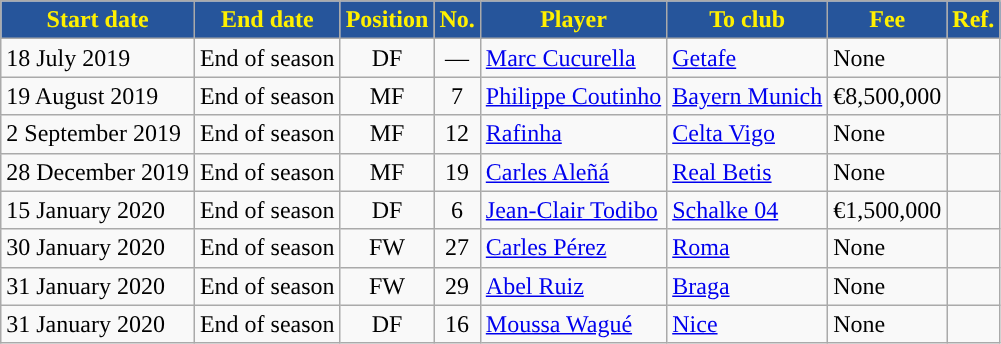<table class="wikitable sortable">
<tr>
<th style="background:#26559B; color:#FFF000; ">Start date</th>
<th style="background:#26559B; color:#FFF000; ">End date</th>
<th style="background:#26559B; color:#FFF000; ">Position</th>
<th style="background:#26559B; color:#FFF000; ">No.</th>
<th style="background:#26559B; color:#FFF000; ">Player</th>
<th style="background:#26559B; color:#FFF000; ">To club</th>
<th style="background:#26559B; color:#FFF000; ">Fee</th>
<th style="background:#26559B; color:#FFF000; ">Ref.</th>
</tr>
<tr>
<td>18 July 2019</td>
<td>End of season</td>
<td style="text-align:center;">DF</td>
<td style="text-align:center;">—</td>
<td style="text-align:left;"> <a href='#'>Marc Cucurella</a></td>
<td style="text-align:left;"> <a href='#'>Getafe</a></td>
<td>None </td>
<td></td>
</tr>
<tr>
<td>19 August 2019</td>
<td>End of season</td>
<td style="text-align:center;">MF</td>
<td style="text-align:center;">7</td>
<td style="text-align:left;"> <a href='#'>Philippe Coutinho</a></td>
<td style="text-align:left;"> <a href='#'>Bayern Munich</a></td>
<td>€8,500,000 </td>
<td></td>
</tr>
<tr>
<td>2 September 2019</td>
<td>End of season</td>
<td style="text-align:center;">MF</td>
<td style="text-align:center;">12</td>
<td style="text-align:left;"> <a href='#'>Rafinha</a></td>
<td style="text-align:left;"> <a href='#'>Celta Vigo</a></td>
<td>None </td>
<td></td>
</tr>
<tr>
<td>28 December 2019</td>
<td>End of season</td>
<td style="text-align:center;">MF</td>
<td style="text-align:center;">19</td>
<td style="text-align:left;"> <a href='#'>Carles Aleñá</a></td>
<td style="text-align:left;"> <a href='#'>Real Betis</a></td>
<td>None</td>
<td></td>
</tr>
<tr>
<td>15 January 2020</td>
<td>End of season</td>
<td style="text-align:center;">DF</td>
<td style="text-align:center;">6</td>
<td style="text-align:left;"> <a href='#'>Jean-Clair Todibo</a></td>
<td style="text-align:left;"> <a href='#'>Schalke 04</a></td>
<td>€1,500,000 </td>
<td></td>
</tr>
<tr>
<td>30 January 2020</td>
<td>End of season</td>
<td style="text-align:center;">FW</td>
<td style="text-align:center;">27</td>
<td style="text-align:left;"> <a href='#'>Carles Pérez</a></td>
<td style="text-align:left;"> <a href='#'>Roma</a></td>
<td>None </td>
<td></td>
</tr>
<tr>
<td>31 January 2020</td>
<td>End of season</td>
<td style="text-align:center;">FW</td>
<td style="text-align:center;">29</td>
<td style="text-align:left;"> <a href='#'>Abel Ruiz</a></td>
<td style="text-align:left;"> <a href='#'>Braga</a></td>
<td>None </td>
<td></td>
</tr>
<tr>
<td>31 January 2020</td>
<td>End of season</td>
<td style="text-align:center;">DF</td>
<td style="text-align:center;">16</td>
<td style="text-align:left;"> <a href='#'>Moussa Wagué</a></td>
<td style="text-align:left;"> <a href='#'>Nice</a></td>
<td>None </td>
<td></td>
</tr>
</table>
